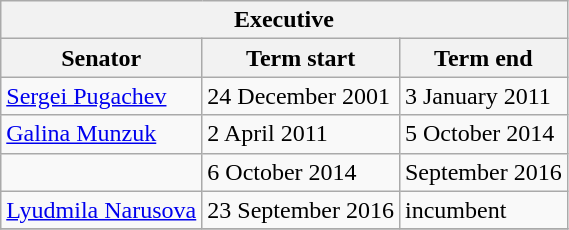<table class="wikitable sortable">
<tr>
<th colspan=3>Executive</th>
</tr>
<tr>
<th>Senator</th>
<th>Term start</th>
<th>Term end</th>
</tr>
<tr>
<td><a href='#'>Sergei Pugachev</a></td>
<td>24 December 2001</td>
<td>3 January 2011</td>
</tr>
<tr>
<td><a href='#'>Galina Munzuk</a></td>
<td>2 April 2011</td>
<td>5 October 2014</td>
</tr>
<tr>
<td></td>
<td>6 October 2014</td>
<td>September 2016</td>
</tr>
<tr>
<td><a href='#'>Lyudmila Narusova</a></td>
<td>23 September 2016</td>
<td>incumbent</td>
</tr>
<tr>
</tr>
</table>
